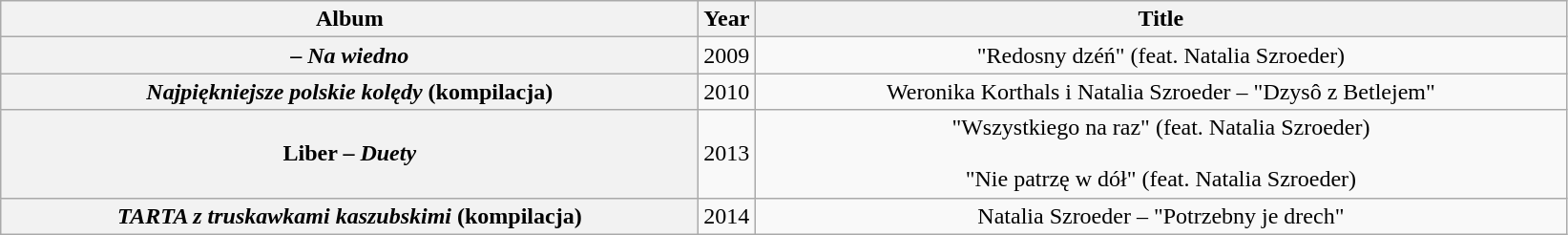<table class="wikitable plainrowheaders" style="text-align:center">
<tr>
<th scope="col" style="width:30em;">Album</th>
<th scope="col">Year</th>
<th scope="col" style="width:35em;">Title</th>
</tr>
<tr>
<th scope="row"> – <em>Na wiedno</em></th>
<td>2009</td>
<td>"Redosny dzéń" (feat. Natalia Szroeder)</td>
</tr>
<tr>
<th scope="row"><em>Najpiękniejsze polskie kolędy</em> (kompilacja)</th>
<td>2010</td>
<td>Weronika Korthals i Natalia Szroeder – "Dzysô z Betlejem"</td>
</tr>
<tr>
<th scope="row">Liber – <em>Duety</em></th>
<td>2013</td>
<td>"Wszystkiego na raz" (feat. Natalia Szroeder)<br><br>"Nie patrzę w dół" (feat. Natalia Szroeder)</td>
</tr>
<tr>
<th scope="row"><em>TARTA z truskawkami kaszubskimi</em> (kompilacja)</th>
<td>2014</td>
<td>Natalia Szroeder – "Potrzebny je drech"</td>
</tr>
</table>
